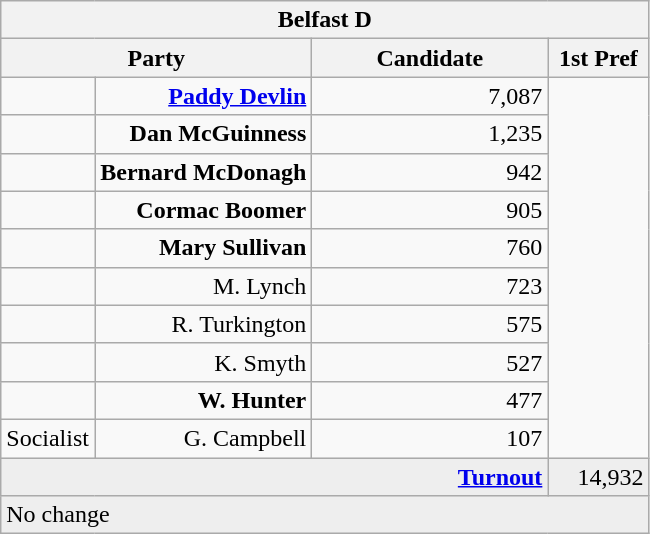<table class="wikitable">
<tr>
<th colspan="4" align="center">Belfast D</th>
</tr>
<tr>
<th colspan="2" align="center" width=200>Party</th>
<th width=150>Candidate</th>
<th width=60>1st Pref</th>
</tr>
<tr>
<td></td>
<td align="right"><strong><a href='#'>Paddy Devlin</a></strong></td>
<td align="right">7,087</td>
</tr>
<tr>
<td></td>
<td align="right"><strong>Dan McGuinness</strong></td>
<td align="right">1,235</td>
</tr>
<tr>
<td></td>
<td align="right"><strong>Bernard McDonagh</strong></td>
<td align="right">942</td>
</tr>
<tr>
<td></td>
<td align="right"><strong>Cormac Boomer</strong></td>
<td align="right">905</td>
</tr>
<tr>
<td></td>
<td align="right"><strong>Mary Sullivan</strong></td>
<td align="right">760</td>
</tr>
<tr>
<td></td>
<td align="right">M. Lynch</td>
<td align="right">723</td>
</tr>
<tr>
<td></td>
<td align="right">R. Turkington</td>
<td align="right">575</td>
</tr>
<tr>
<td></td>
<td align="right">K. Smyth</td>
<td align="right">527</td>
</tr>
<tr>
<td></td>
<td align="right"><strong>W. Hunter</strong></td>
<td align="right">477</td>
</tr>
<tr>
<td> Socialist</td>
<td align="right">G. Campbell</td>
<td align="right">107</td>
</tr>
<tr bgcolor="EEEEEE">
<td colspan=3 align="right"><strong><a href='#'>Turnout</a></strong></td>
<td align="right">14,932</td>
</tr>
<tr bgcolor="EEEEEE">
<td colspan=4>No change</td>
</tr>
</table>
